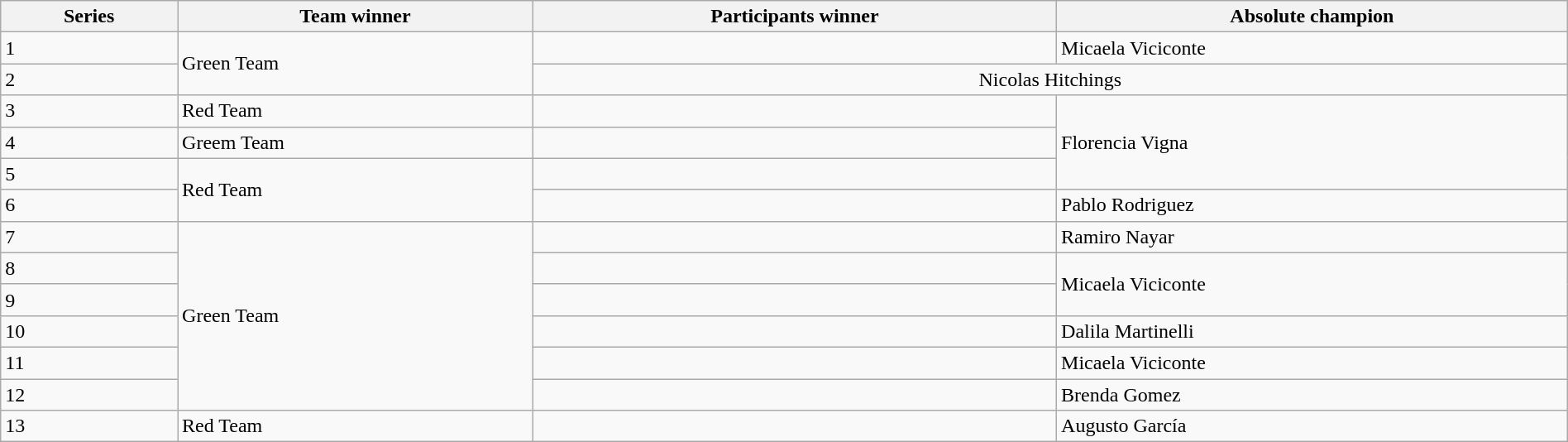<table class="wikitable sortable" style="text-align:left; width:100%">
<tr>
<th>Series</th>
<th>Team winner</th>
<th>Participants winner</th>
<th>Absolute champion</th>
</tr>
<tr>
<td>1</td>
<td rowspan="2">Green Team</td>
<td></td>
<td>Micaela Viciconte</td>
</tr>
<tr>
<td>2</td>
<td colspan="2" style="text-align:center;">Nicolas Hitchings</td>
</tr>
<tr>
<td>3</td>
<td>Red Team</td>
<td></td>
<td rowspan="3">Florencia Vigna</td>
</tr>
<tr>
<td>4</td>
<td>Greem Team</td>
<td></td>
</tr>
<tr>
<td>5</td>
<td rowspan="2">Red Team</td>
<td></td>
</tr>
<tr>
<td>6</td>
<td></td>
<td>Pablo Rodriguez</td>
</tr>
<tr>
<td>7</td>
<td rowspan="6">Green Team</td>
<td></td>
<td>Ramiro Nayar</td>
</tr>
<tr>
<td>8</td>
<td></td>
<td rowspan="2">Micaela Viciconte</td>
</tr>
<tr>
<td>9</td>
<td></td>
</tr>
<tr>
<td>10</td>
<td></td>
<td>Dalila Martinelli</td>
</tr>
<tr>
<td>11</td>
<td></td>
<td>Micaela Viciconte</td>
</tr>
<tr>
<td>12</td>
<td></td>
<td>Brenda Gomez</td>
</tr>
<tr>
<td>13</td>
<td>Red Team</td>
<td></td>
<td>Augusto García</td>
</tr>
</table>
